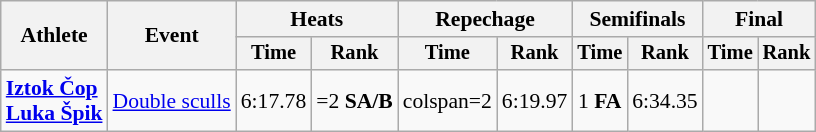<table class="wikitable" style="font-size:90%">
<tr>
<th rowspan="2">Athlete</th>
<th rowspan="2">Event</th>
<th colspan="2">Heats</th>
<th colspan="2">Repechage</th>
<th colspan="2">Semifinals</th>
<th colspan="2">Final</th>
</tr>
<tr style="font-size:95%">
<th>Time</th>
<th>Rank</th>
<th>Time</th>
<th>Rank</th>
<th>Time</th>
<th>Rank</th>
<th>Time</th>
<th>Rank</th>
</tr>
<tr align=center>
<td align=left><strong><a href='#'>Iztok Čop</a><br><a href='#'>Luka Špik</a></strong></td>
<td align=left><a href='#'>Double sculls</a></td>
<td>6:17.78</td>
<td>=2 <strong>SA/B</strong></td>
<td>colspan=2 </td>
<td>6:19.97</td>
<td>1 <strong>FA</strong></td>
<td>6:34.35</td>
<td></td>
</tr>
</table>
